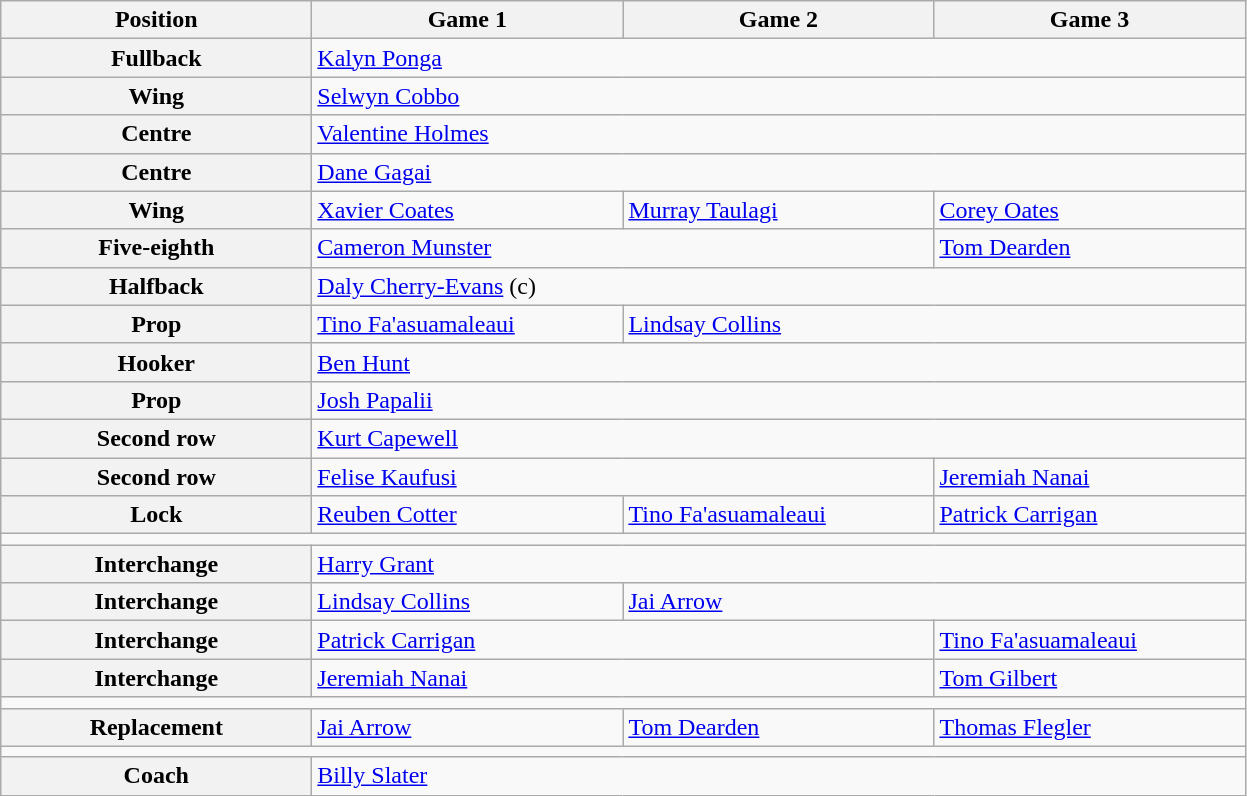<table class="wikitable">
<tr>
<th style="width:200px;">Position</th>
<th style="width:200px;">Game 1</th>
<th style="width:200px;">Game 2</th>
<th style="width:200px;">Game 3</th>
</tr>
<tr>
<th>Fullback</th>
<td colspan="3"> <a href='#'>Kalyn Ponga</a></td>
</tr>
<tr>
<th>Wing</th>
<td colspan="3"> <a href='#'>Selwyn Cobbo</a></td>
</tr>
<tr>
<th>Centre</th>
<td colspan="3"> <a href='#'>Valentine Holmes</a></td>
</tr>
<tr>
<th>Centre</th>
<td colspan="3"> <a href='#'>Dane Gagai</a></td>
</tr>
<tr>
<th>Wing</th>
<td> <a href='#'>Xavier Coates</a></td>
<td> <a href='#'>Murray Taulagi</a></td>
<td> <a href='#'>Corey Oates</a></td>
</tr>
<tr>
<th>Five-eighth</th>
<td colspan="2"> <a href='#'>Cameron Munster</a></td>
<td> <a href='#'>Tom Dearden</a></td>
</tr>
<tr>
<th>Halfback</th>
<td colspan="3"> <a href='#'>Daly Cherry-Evans</a> (c)</td>
</tr>
<tr>
<th>Prop</th>
<td><small></small> <a href='#'>Tino Fa'asuamaleaui</a></td>
<td colspan="2"><small></small> <a href='#'>Lindsay Collins</a></td>
</tr>
<tr>
<th>Hooker</th>
<td colspan="3"> <a href='#'>Ben Hunt</a></td>
</tr>
<tr>
<th>Prop</th>
<td colspan="3"><small></small> <a href='#'>Josh Papalii</a></td>
</tr>
<tr>
<th>Second row</th>
<td colspan="3"> <a href='#'>Kurt Capewell</a></td>
</tr>
<tr>
<th>Second row</th>
<td colspan="2"> <a href='#'>Felise Kaufusi</a></td>
<td> <a href='#'>Jeremiah Nanai</a></td>
</tr>
<tr>
<th>Lock</th>
<td><small></small> <a href='#'>Reuben Cotter</a></td>
<td><small></small> <a href='#'>Tino Fa'asuamaleaui</a></td>
<td> <a href='#'>Patrick Carrigan</a></td>
</tr>
<tr>
<td colspan="4"></td>
</tr>
<tr>
<th>Interchange</th>
<td colspan="3"> <a href='#'>Harry Grant</a></td>
</tr>
<tr>
<th>Interchange</th>
<td><small></small> <a href='#'>Lindsay Collins</a></td>
<td colspan="2"> <a href='#'>Jai Arrow</a></td>
</tr>
<tr>
<th>Interchange</th>
<td colspan="2"> <a href='#'>Patrick Carrigan</a></td>
<td><small></small> <a href='#'>Tino Fa'asuamaleaui</a></td>
</tr>
<tr>
<th>Interchange</th>
<td colspan="2"> <a href='#'>Jeremiah Nanai</a></td>
<td> <a href='#'>Tom Gilbert</a></td>
</tr>
<tr>
<td colspan="4"></td>
</tr>
<tr>
<th>Replacement</th>
<td> <a href='#'>Jai Arrow</a></td>
<td> <a href='#'>Tom Dearden</a></td>
<td> <a href='#'>Thomas Flegler</a></td>
</tr>
<tr>
<td colspan="4"></td>
</tr>
<tr>
<th>Coach</th>
<td colspan="3"> <a href='#'>Billy Slater</a></td>
</tr>
</table>
